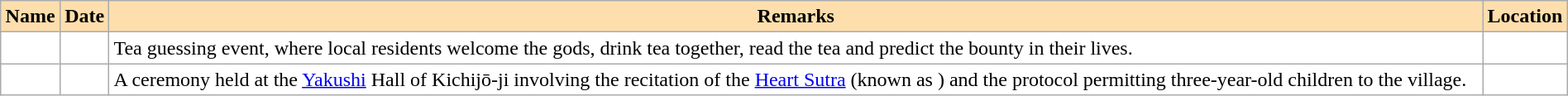<table class="wikitable sortable" width="100%" style="background:#ffffff;">
<tr>
<th align="left" style="background:#ffdead;">Name</th>
<th align="left" style="background:#ffdead;">Date</th>
<th align="left" style="background:#ffdead;" class="unsortable">Remarks</th>
<th style="background:#ffdead;">Location</th>
</tr>
<tr>
<td></td>
<td></td>
<td>Tea guessing event, where local residents welcome the gods, drink tea together, read the tea and predict the bounty in their lives.</td>
<td></td>
</tr>
<tr>
<td></td>
<td></td>
<td>A ceremony held at the <a href='#'>Yakushi</a> Hall of Kichijō-ji involving the recitation of the <a href='#'>Heart Sutra</a> (known as ) and the  protocol permitting three-year-old children to the village.</td>
<td></td>
</tr>
</table>
